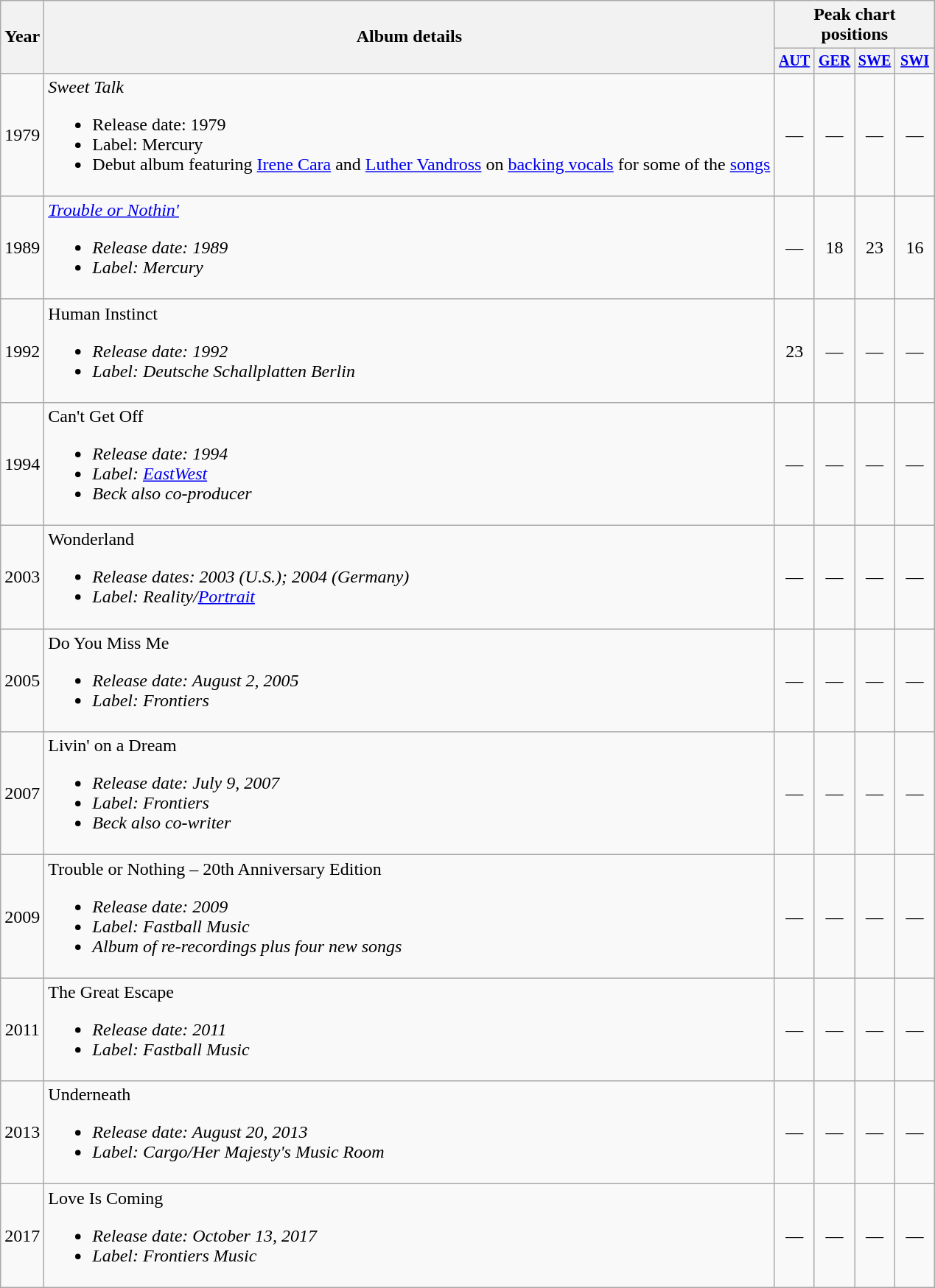<table class="wikitable" style="text-align:center;">
<tr>
<th rowspan="2">Year</th>
<th rowspan="2">Album details</th>
<th colspan="4">Peak chart positions</th>
</tr>
<tr style="font-size:smaller;">
<th style="width:30px;"><a href='#'>AUT</a><br></th>
<th style="width:30px;"><a href='#'>GER</a><br></th>
<th style="width:30px;"><a href='#'>SWE</a><br></th>
<th style="width:30px;"><a href='#'>SWI</a><br></th>
</tr>
<tr>
<td>1979</td>
<td style="text-align:left;"><em>Sweet Talk</em><br><ul><li>Release date: 1979</li><li>Label: Mercury</li><li>Debut album featuring <a href='#'>Irene Cara</a> and <a href='#'>Luther Vandross</a> on <a href='#'>backing vocals</a> for some of the <a href='#'>songs</a></li></ul></td>
<td>—</td>
<td>—</td>
<td>—</td>
<td>—</td>
</tr>
<tr>
<td>1989</td>
<td style="text-align:left;"><em><a href='#'>Trouble or Nothin'</a><br><ul><li>Release date: 1989</li><li>Label: Mercury</li></ul></td>
<td>—</td>
<td>18</td>
<td>23</td>
<td>16</td>
</tr>
<tr>
<td>1992</td>
<td style="text-align:left;"></em>Human Instinct<em><br><ul><li>Release date: 1992</li><li>Label: Deutsche Schallplatten Berlin</li></ul></td>
<td>23</td>
<td>—</td>
<td>—</td>
<td>—</td>
</tr>
<tr>
<td>1994</td>
<td style="text-align:left;"></em>Can't Get Off<em><br><ul><li>Release date: 1994</li><li>Label: <a href='#'>EastWest</a></li><li>Beck also co-producer</li></ul></td>
<td>—</td>
<td>—</td>
<td>—</td>
<td>—</td>
</tr>
<tr>
<td>2003</td>
<td style="text-align:left;"></em>Wonderland<em><br><ul><li>Release dates: 2003 (U.S.); 2004 (Germany)</li><li>Label: Reality/<a href='#'>Portrait</a></li></ul></td>
<td>—</td>
<td>—</td>
<td>—</td>
<td>—</td>
</tr>
<tr>
<td>2005</td>
<td style="text-align:left;"></em>Do You Miss Me<em><br><ul><li>Release date: August 2, 2005</li><li>Label: Frontiers</li></ul></td>
<td>—</td>
<td>—</td>
<td>—</td>
<td>—</td>
</tr>
<tr>
<td>2007</td>
<td style="text-align:left;"></em>Livin' on a Dream<em><br><ul><li>Release date: July 9, 2007</li><li>Label: Frontiers</li><li>Beck also co-writer</li></ul></td>
<td>—</td>
<td>—</td>
<td>—</td>
<td>—</td>
</tr>
<tr>
<td>2009</td>
<td style="text-align:left;"></em>Trouble or Nothing – 20th Anniversary Edition<em><br><ul><li>Release date: 2009</li><li>Label: Fastball Music</li><li>Album of re-recordings plus four new songs</li></ul></td>
<td>—</td>
<td>—</td>
<td>—</td>
<td>—</td>
</tr>
<tr>
<td>2011</td>
<td style="text-align:left;"></em>The Great Escape<em><br><ul><li>Release date: 2011</li><li>Label: Fastball Music</li></ul></td>
<td>—</td>
<td>—</td>
<td>—</td>
<td>—</td>
</tr>
<tr>
<td>2013</td>
<td style="text-align:left;"></em>Underneath<em><br><ul><li>Release date: August 20, 2013</li><li>Label: Cargo/Her Majesty's Music Room</li></ul></td>
<td>—</td>
<td>—</td>
<td>—</td>
<td>—</td>
</tr>
<tr>
<td>2017</td>
<td style="text-align:left;"></em>Love Is Coming<em><br><ul><li>Release date: October 13, 2017</li><li>Label: Frontiers Music</li></ul></td>
<td>—</td>
<td>—</td>
<td>—</td>
<td>—</td>
</tr>
</table>
